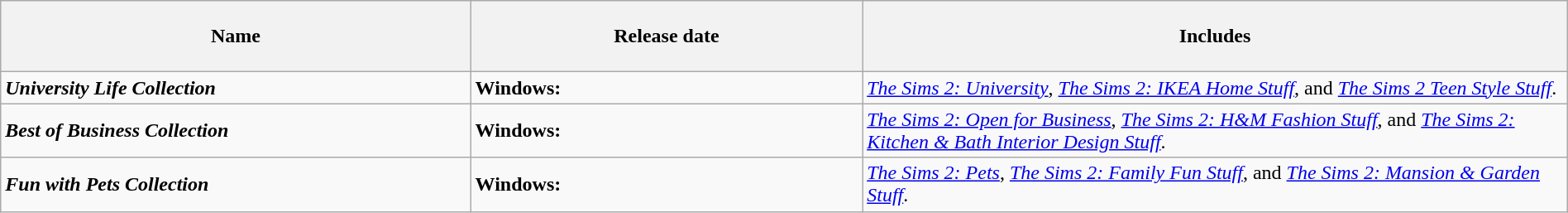<table class="wikitable" style="width: 100%;">
<tr>
<th style="width: 30%;height:50px;">Name</th>
<th style="width: 25%;">Release date</th>
<th>Includes</th>
</tr>
<tr>
<td><strong><em>University Life Collection</em></strong></td>
<td><strong>Windows:</strong><br></td>
<td><em><a href='#'>The Sims 2: University</a></em>, <em><a href='#'>The Sims 2: IKEA Home Stuff</a></em>, and <em><a href='#'>The Sims 2 Teen Style Stuff</a></em>.</td>
</tr>
<tr>
<td><strong><em>Best of Business Collection</em></strong></td>
<td><strong>Windows:</strong><br></td>
<td><em><a href='#'>The Sims 2: Open for Business</a></em>, <em><a href='#'>The Sims 2: H&M Fashion Stuff</a></em>, and <em><a href='#'>The Sims 2: Kitchen & Bath Interior Design Stuff</a></em>.</td>
</tr>
<tr>
<td><strong><em>Fun with Pets Collection</em></strong></td>
<td><strong>Windows:</strong><br></td>
<td><em><a href='#'>The Sims 2: Pets</a></em>, <em><a href='#'>The Sims 2: Family Fun Stuff</a></em>, and <em><a href='#'>The Sims 2: Mansion & Garden Stuff</a></em>.</td>
</tr>
</table>
